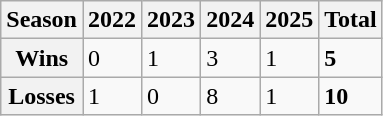<table class="wikitable defaultcenter col1left">
<tr>
<th scope="col">Season</th>
<th scope="col">2022</th>
<th scope="col">2023</th>
<th scope="col">2024</th>
<th scope="col">2025</th>
<th scope="col">Total</th>
</tr>
<tr>
<th scope="col">Wins</th>
<td>0</td>
<td>1</td>
<td>3</td>
<td>1</td>
<td><strong>5</strong></td>
</tr>
<tr>
<th scope="col">Losses</th>
<td>1</td>
<td>0</td>
<td>8</td>
<td>1</td>
<td><strong>10</strong></td>
</tr>
</table>
